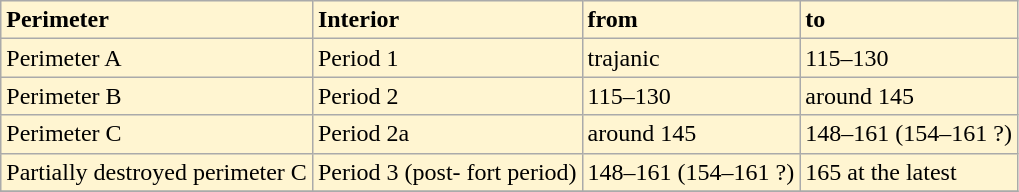<table class="wikitable" style="background:#FFF5D1;">
<tr>
<td width=""><strong>Perimeter</strong></td>
<td width=""><strong>Interior</strong></td>
<td width=""><strong>from</strong></td>
<td width=""><strong>to</strong></td>
</tr>
<tr>
<td>Perimeter A</td>
<td>Period 1</td>
<td>trajanic</td>
<td>115–130</td>
</tr>
<tr>
<td>Perimeter B</td>
<td>Period 2</td>
<td>115–130</td>
<td>around 145</td>
</tr>
<tr>
<td>Perimeter C</td>
<td>Period 2a</td>
<td>around 145</td>
<td>148–161 (154–161 ?)</td>
</tr>
<tr>
<td>Partially destroyed perimeter C</td>
<td>Period 3 (post- fort period)</td>
<td>148–161 (154–161 ?)</td>
<td>165 at the latest</td>
</tr>
<tr>
</tr>
</table>
